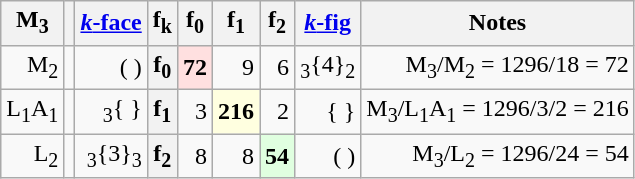<table class=wikitable>
<tr>
<th>M<sub>3</sub></th>
<th></th>
<th><a href='#'><em>k</em>-face</a></th>
<th>f<sub>k</sub></th>
<th>f<sub>0</sub></th>
<th>f<sub>1</sub></th>
<th>f<sub>2</sub></th>
<th><a href='#'><em>k</em>-fig</a></th>
<th>Notes</th>
</tr>
<tr align=right>
<td>M<sub>2</sub></td>
<td></td>
<td>( )</td>
<th>f<sub>0</sub></th>
<td BGCOLOR="#ffe0e0"><strong>72</strong></td>
<td>9</td>
<td>6</td>
<td><sub>3</sub>{4}<sub>2</sub></td>
<td>M<sub>3</sub>/M<sub>2</sub> = 1296/18 = 72</td>
</tr>
<tr align=right>
<td>L<sub>1</sub>A<sub>1</sub></td>
<td></td>
<td><sub>3</sub>{ }</td>
<th>f<sub>1</sub></th>
<td>3</td>
<td BGCOLOR="#ffffe0"><strong>216</strong></td>
<td>2</td>
<td>{ }</td>
<td>M<sub>3</sub>/L<sub>1</sub>A<sub>1</sub> = 1296/3/2 = 216</td>
</tr>
<tr align=right>
<td>L<sub>2</sub></td>
<td></td>
<td><sub>3</sub>{3}<sub>3</sub></td>
<th>f<sub>2</sub></th>
<td>8</td>
<td>8</td>
<td BGCOLOR="#e0ffe0"><strong>54</strong></td>
<td>( )</td>
<td>M<sub>3</sub>/L<sub>2</sub> = 1296/24 = 54</td>
</tr>
</table>
